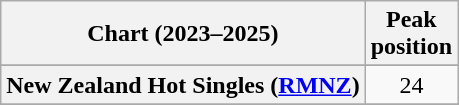<table class="wikitable sortable plainrowheaders" style="text-align:center">
<tr>
<th scope="col">Chart (2023–2025)</th>
<th scope="col">Peak<br>position</th>
</tr>
<tr>
</tr>
<tr>
</tr>
<tr>
</tr>
<tr>
</tr>
<tr>
</tr>
<tr>
<th scope="row">New Zealand Hot Singles (<a href='#'>RMNZ</a>)</th>
<td>24</td>
</tr>
<tr>
</tr>
<tr>
</tr>
<tr>
</tr>
</table>
